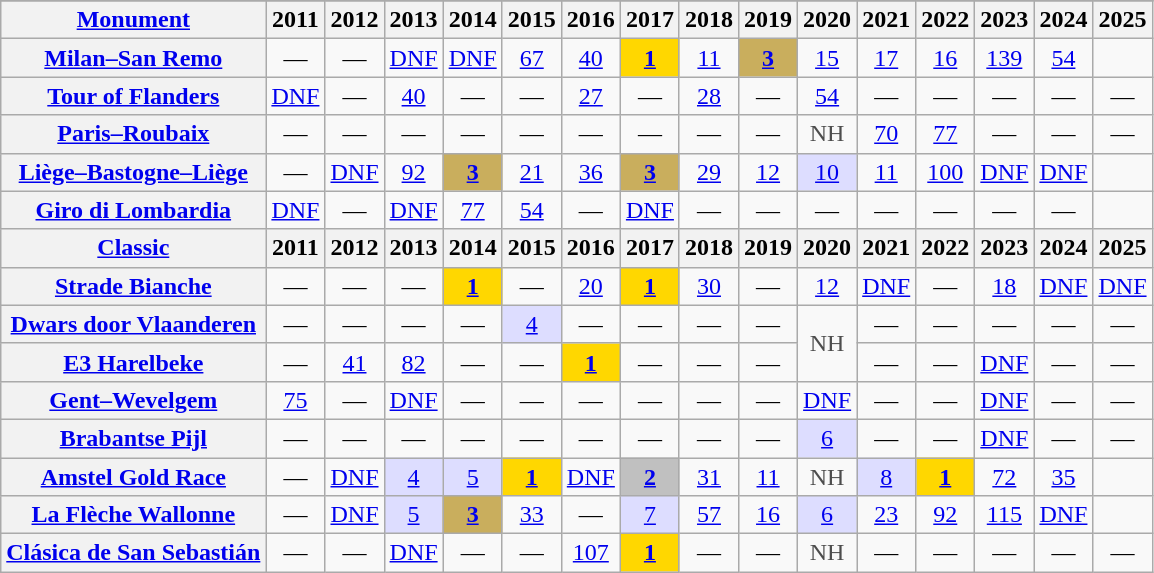<table class="wikitable plainrowheaders">
<tr>
</tr>
<tr>
<th><a href='#'>Monument</a></th>
<th scope="col">2011</th>
<th scope="col">2012</th>
<th scope="col">2013</th>
<th scope="col">2014</th>
<th scope="col">2015</th>
<th scope="col">2016</th>
<th scope="col">2017</th>
<th scope="col">2018</th>
<th scope="col">2019</th>
<th scope="col">2020</th>
<th scope="col">2021</th>
<th scope="col">2022</th>
<th scope="col">2023</th>
<th scope="col">2024</th>
<th scope="col">2025</th>
</tr>
<tr style="text-align:center;">
<th scope="row"><a href='#'>Milan–San Remo</a></th>
<td>—</td>
<td>—</td>
<td><a href='#'>DNF</a></td>
<td><a href='#'>DNF</a></td>
<td><a href='#'>67</a></td>
<td><a href='#'>40</a></td>
<td style="background:gold;"><a href='#'><strong>1</strong></a></td>
<td><a href='#'>11</a></td>
<td style="background:#C9AE5D;"><a href='#'><strong>3</strong></a></td>
<td><a href='#'>15</a></td>
<td><a href='#'>17</a></td>
<td><a href='#'>16</a></td>
<td><a href='#'>139</a></td>
<td><a href='#'>54</a></td>
<td></td>
</tr>
<tr style="text-align:center;">
<th scope="row"><a href='#'>Tour of Flanders</a></th>
<td><a href='#'>DNF</a></td>
<td>—</td>
<td><a href='#'>40</a></td>
<td>—</td>
<td>—</td>
<td><a href='#'>27</a></td>
<td>—</td>
<td><a href='#'>28</a></td>
<td>—</td>
<td><a href='#'>54</a></td>
<td>—</td>
<td>—</td>
<td>—</td>
<td>—</td>
<td>—</td>
</tr>
<tr style="text-align:center;">
<th scope="row"><a href='#'>Paris–Roubaix</a></th>
<td>—</td>
<td>—</td>
<td>—</td>
<td>—</td>
<td>—</td>
<td>—</td>
<td>—</td>
<td>—</td>
<td>—</td>
<td style="color:#4d4d4d;">NH</td>
<td><a href='#'>70</a></td>
<td><a href='#'>77</a></td>
<td>—</td>
<td>—</td>
<td>—</td>
</tr>
<tr style="text-align:center;">
<th scope="row"><a href='#'>Liège–Bastogne–Liège</a></th>
<td>—</td>
<td><a href='#'>DNF</a></td>
<td><a href='#'>92</a></td>
<td style="background:#C9AE5D;"><a href='#'><strong>3</strong></a></td>
<td><a href='#'>21</a></td>
<td><a href='#'>36</a></td>
<td style="background:#C9AE5D;"><a href='#'><strong>3</strong></a></td>
<td><a href='#'>29</a></td>
<td><a href='#'>12</a></td>
<td style="background:#ddf;"><a href='#'>10</a></td>
<td><a href='#'>11</a></td>
<td><a href='#'>100</a></td>
<td><a href='#'>DNF</a></td>
<td><a href='#'>DNF</a></td>
<td></td>
</tr>
<tr style="text-align:center;">
<th scope="row"><a href='#'>Giro di Lombardia</a></th>
<td><a href='#'>DNF</a></td>
<td>—</td>
<td><a href='#'>DNF</a></td>
<td><a href='#'>77</a></td>
<td><a href='#'>54</a></td>
<td>—</td>
<td><a href='#'>DNF</a></td>
<td>—</td>
<td>—</td>
<td>—</td>
<td>—</td>
<td>—</td>
<td>—</td>
<td>—</td>
<td></td>
</tr>
<tr>
<th><a href='#'>Classic</a></th>
<th scope="col">2011</th>
<th scope="col">2012</th>
<th scope="col">2013</th>
<th scope="col">2014</th>
<th scope="col">2015</th>
<th scope="col">2016</th>
<th scope="col">2017</th>
<th scope="col">2018</th>
<th scope="col">2019</th>
<th scope="col">2020</th>
<th scope="col">2021</th>
<th scope="col">2022</th>
<th scope="col">2023</th>
<th scope="col">2024</th>
<th scope="col">2025</th>
</tr>
<tr style="text-align:center;">
<th scope="row"><a href='#'>Strade Bianche</a></th>
<td>—</td>
<td>—</td>
<td>—</td>
<td style="background:gold;"><a href='#'><strong>1</strong></a></td>
<td>—</td>
<td><a href='#'>20</a></td>
<td style="background:gold;"><a href='#'><strong>1</strong></a></td>
<td><a href='#'>30</a></td>
<td>—</td>
<td><a href='#'>12</a></td>
<td><a href='#'>DNF</a></td>
<td>—</td>
<td><a href='#'>18</a></td>
<td><a href='#'>DNF</a></td>
<td><a href='#'>DNF</a></td>
</tr>
<tr style="text-align:center;">
<th scope="row"><a href='#'>Dwars door Vlaanderen</a></th>
<td>—</td>
<td>—</td>
<td>—</td>
<td>—</td>
<td style="background:#ddf;"><a href='#'>4</a></td>
<td>—</td>
<td>—</td>
<td>—</td>
<td>—</td>
<td style="color:#4d4d4d;" rowspan=2>NH</td>
<td>—</td>
<td>—</td>
<td>—</td>
<td>—</td>
<td>—</td>
</tr>
<tr style="text-align:center;">
<th scope="row"><a href='#'>E3 Harelbeke</a></th>
<td>—</td>
<td><a href='#'>41</a></td>
<td><a href='#'>82</a></td>
<td>—</td>
<td>—</td>
<td style="background:gold;"><a href='#'><strong>1</strong></a></td>
<td>—</td>
<td>—</td>
<td>—</td>
<td>—</td>
<td>—</td>
<td><a href='#'>DNF</a></td>
<td>—</td>
<td>—</td>
</tr>
<tr style="text-align:center;">
<th scope="row"><a href='#'>Gent–Wevelgem</a></th>
<td><a href='#'>75</a></td>
<td>—</td>
<td><a href='#'>DNF</a></td>
<td>—</td>
<td>—</td>
<td>—</td>
<td>—</td>
<td>—</td>
<td>—</td>
<td><a href='#'>DNF</a></td>
<td>—</td>
<td>—</td>
<td><a href='#'>DNF</a></td>
<td>—</td>
<td>—</td>
</tr>
<tr style="text-align:center;">
<th scope="row"><a href='#'>Brabantse Pijl</a></th>
<td>—</td>
<td>—</td>
<td>—</td>
<td>—</td>
<td>—</td>
<td>—</td>
<td>—</td>
<td>—</td>
<td>—</td>
<td style="background:#ddf;"><a href='#'>6</a></td>
<td>—</td>
<td>—</td>
<td><a href='#'>DNF</a></td>
<td>—</td>
<td>—</td>
</tr>
<tr style="text-align:center;">
<th scope="row"><a href='#'>Amstel Gold Race</a></th>
<td>—</td>
<td><a href='#'>DNF</a></td>
<td style="background:#ddf;"><a href='#'>4</a></td>
<td style="background:#ddf;"><a href='#'>5</a></td>
<td style="background:gold;"><a href='#'><strong>1</strong></a></td>
<td><a href='#'>DNF</a></td>
<td style="background:#C0C0C0;"><a href='#'><strong>2</strong></a></td>
<td><a href='#'>31</a></td>
<td><a href='#'>11</a></td>
<td style="color:#4d4d4d;">NH</td>
<td style="background:#ddf;"><a href='#'>8</a></td>
<td style="background:gold;"><a href='#'><strong>1</strong></a></td>
<td><a href='#'>72</a></td>
<td><a href='#'>35</a></td>
<td></td>
</tr>
<tr style="text-align:center;">
<th scope="row"><a href='#'>La Flèche Wallonne</a></th>
<td>—</td>
<td><a href='#'>DNF</a></td>
<td style="background:#ddf;"><a href='#'>5</a></td>
<td style="background:#C9AE5D;"><a href='#'><strong>3</strong></a></td>
<td><a href='#'>33</a></td>
<td>—</td>
<td style="background:#ddf;"><a href='#'>7</a></td>
<td><a href='#'>57</a></td>
<td><a href='#'>16</a></td>
<td style="background:#ddf;"><a href='#'>6</a></td>
<td><a href='#'>23</a></td>
<td><a href='#'>92</a></td>
<td><a href='#'>115</a></td>
<td><a href='#'>DNF</a></td>
<td></td>
</tr>
<tr style="text-align:center;">
<th scope="row"><a href='#'>Clásica de San Sebastián</a></th>
<td>—</td>
<td>—</td>
<td><a href='#'>DNF</a></td>
<td>—</td>
<td>—</td>
<td><a href='#'>107</a></td>
<td style="background:gold;"><a href='#'><strong>1</strong></a></td>
<td>—</td>
<td>—</td>
<td style="color:#4d4d4d;">NH</td>
<td>—</td>
<td>—</td>
<td>—</td>
<td>—</td>
<td>—</td>
</tr>
</table>
